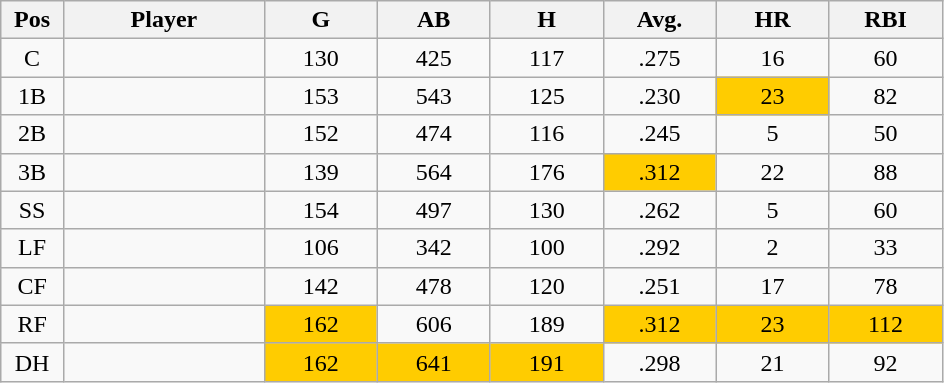<table class="wikitable sortable">
<tr>
<th bgcolor="#DDDDFF" width="5%">Pos</th>
<th bgcolor="#DDDDFF" width="16%">Player</th>
<th bgcolor="#DDDDFF" width="9%">G</th>
<th bgcolor="#DDDDFF" width="9%">AB</th>
<th bgcolor="#DDDDFF" width="9%">H</th>
<th bgcolor="#DDDDFF" width="9%">Avg.</th>
<th bgcolor="#DDDDFF" width="9%">HR</th>
<th bgcolor="#DDDDFF" width="9%">RBI</th>
</tr>
<tr align="center">
<td>C</td>
<td></td>
<td>130</td>
<td>425</td>
<td>117</td>
<td>.275</td>
<td>16</td>
<td>60</td>
</tr>
<tr align="center">
<td>1B</td>
<td></td>
<td>153</td>
<td>543</td>
<td>125</td>
<td>.230</td>
<td bgcolor=#ffcc00>23</td>
<td>82</td>
</tr>
<tr align="center">
<td>2B</td>
<td></td>
<td>152</td>
<td>474</td>
<td>116</td>
<td>.245</td>
<td>5</td>
<td>50</td>
</tr>
<tr align="center">
<td>3B</td>
<td></td>
<td>139</td>
<td>564</td>
<td>176</td>
<td bgcolor=#ffcc00>.312</td>
<td>22</td>
<td>88</td>
</tr>
<tr align="center">
<td>SS</td>
<td></td>
<td>154</td>
<td>497</td>
<td>130</td>
<td>.262</td>
<td>5</td>
<td>60</td>
</tr>
<tr align="center">
<td>LF</td>
<td></td>
<td>106</td>
<td>342</td>
<td>100</td>
<td>.292</td>
<td>2</td>
<td>33</td>
</tr>
<tr align="center">
<td>CF</td>
<td></td>
<td>142</td>
<td>478</td>
<td>120</td>
<td>.251</td>
<td>17</td>
<td>78</td>
</tr>
<tr align="center">
<td>RF</td>
<td></td>
<td bgcolor=#ffcc00>162</td>
<td>606</td>
<td>189</td>
<td bgcolor=#ffcc00>.312</td>
<td bgcolor=#ffcc00>23</td>
<td bgcolor=#ffcc00>112</td>
</tr>
<tr align="center">
<td>DH</td>
<td></td>
<td bgcolor=#ffcc00>162</td>
<td bgcolor=#ffcc00>641</td>
<td bgcolor=#ffcc00>191</td>
<td>.298</td>
<td>21</td>
<td>92</td>
</tr>
</table>
